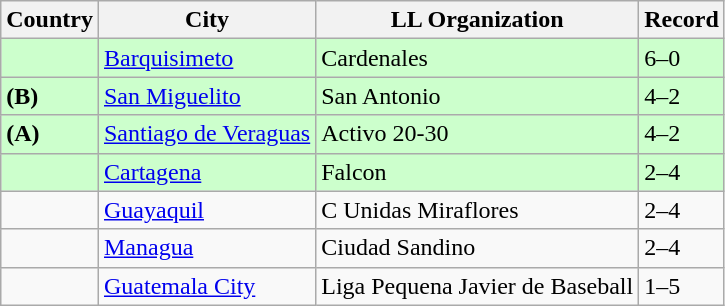<table class="wikitable">
<tr>
<th>Country</th>
<th>City</th>
<th>LL Organization</th>
<th>Record</th>
</tr>
<tr bgcolor=ccffcc>
<td><strong></strong></td>
<td><a href='#'>Barquisimeto</a></td>
<td>Cardenales</td>
<td>6–0</td>
</tr>
<tr bgcolor=ccffcc>
<td><strong> (B)</strong></td>
<td><a href='#'>San Miguelito</a></td>
<td>San Antonio</td>
<td>4–2</td>
</tr>
<tr bgcolor=ccffcc>
<td><strong> (A)</strong></td>
<td><a href='#'>Santiago de Veraguas</a></td>
<td>Activo 20-30</td>
<td>4–2</td>
</tr>
<tr bgcolor=ccffcc>
<td><strong></strong></td>
<td><a href='#'>Cartagena</a></td>
<td>Falcon</td>
<td>2–4</td>
</tr>
<tr>
<td><strong></strong></td>
<td><a href='#'>Guayaquil</a></td>
<td>C Unidas Miraflores</td>
<td>2–4</td>
</tr>
<tr>
<td><strong></strong></td>
<td><a href='#'>Managua</a></td>
<td>Ciudad Sandino</td>
<td>2–4</td>
</tr>
<tr>
<td><strong></strong></td>
<td><a href='#'>Guatemala City</a></td>
<td>Liga Pequena Javier de Baseball</td>
<td>1–5</td>
</tr>
</table>
